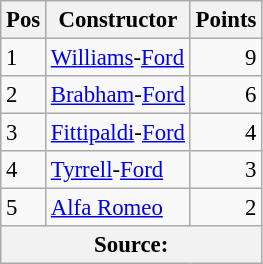<table class="wikitable" style="font-size: 95%;">
<tr>
<th>Pos</th>
<th>Constructor</th>
<th>Points</th>
</tr>
<tr>
<td>1</td>
<td> <a href='#'>Williams</a>-<a href='#'>Ford</a></td>
<td align="right">9</td>
</tr>
<tr>
<td>2</td>
<td> <a href='#'>Brabham</a>-<a href='#'>Ford</a></td>
<td align="right">6</td>
</tr>
<tr>
<td>3</td>
<td> <a href='#'>Fittipaldi</a>-<a href='#'>Ford</a></td>
<td align="right">4</td>
</tr>
<tr>
<td>4</td>
<td> <a href='#'>Tyrrell</a>-<a href='#'>Ford</a></td>
<td align="right">3</td>
</tr>
<tr>
<td>5</td>
<td> <a href='#'>Alfa Romeo</a></td>
<td align="right">2</td>
</tr>
<tr>
<th colspan=3>Source:</th>
</tr>
</table>
